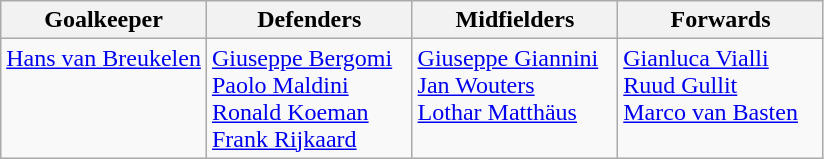<table class="wikitable">
<tr>
<th style="width:25%">Goalkeeper</th>
<th style="width:25%">Defenders</th>
<th style="width:25%">Midfielders</th>
<th style="width:25%">Forwards</th>
</tr>
<tr style="vertical-align:top;">
<td> <a href='#'>Hans van Breukelen</a></td>
<td> <a href='#'>Giuseppe Bergomi</a><br> <a href='#'>Paolo Maldini</a><br> <a href='#'>Ronald Koeman</a><br> <a href='#'>Frank Rijkaard</a></td>
<td> <a href='#'>Giuseppe Giannini</a><br> <a href='#'>Jan Wouters</a><br> <a href='#'>Lothar Matthäus</a></td>
<td> <a href='#'>Gianluca Vialli</a><br> <a href='#'>Ruud Gullit</a><br> <a href='#'>Marco van Basten</a></td>
</tr>
</table>
